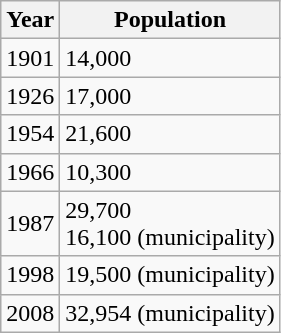<table class=wikitable>
<tr>
<th>Year</th>
<th>Population</th>
</tr>
<tr>
<td>1901</td>
<td>14,000</td>
</tr>
<tr>
<td>1926</td>
<td>17,000</td>
</tr>
<tr>
<td>1954</td>
<td>21,600</td>
</tr>
<tr>
<td>1966</td>
<td>10,300</td>
</tr>
<tr>
<td>1987</td>
<td>29,700<br>16,100 (municipality)</td>
</tr>
<tr>
<td>1998</td>
<td>19,500 (municipality)</td>
</tr>
<tr>
<td>2008</td>
<td>32,954 (municipality)</td>
</tr>
</table>
